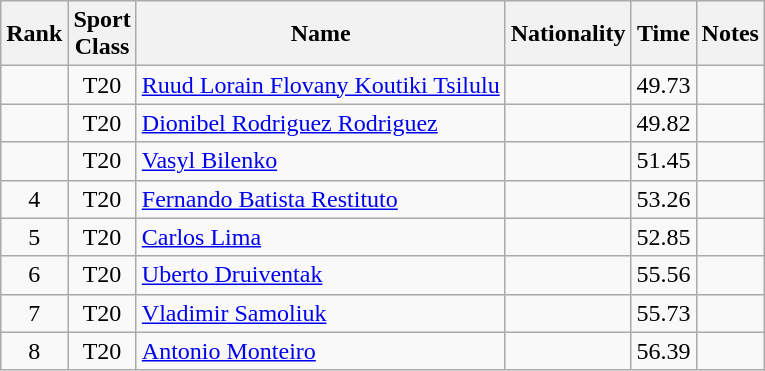<table class="wikitable sortable" style="text-align:center">
<tr>
<th>Rank</th>
<th>Sport<br>Class</th>
<th>Name</th>
<th>Nationality</th>
<th>Time</th>
<th>Notes</th>
</tr>
<tr>
<td></td>
<td>T20</td>
<td align=left><a href='#'>Ruud Lorain Flovany Koutiki Tsilulu</a></td>
<td align=left></td>
<td>49.73</td>
<td></td>
</tr>
<tr>
<td></td>
<td>T20</td>
<td align=left><a href='#'>Dionibel Rodriguez Rodriguez</a></td>
<td align=left></td>
<td>49.82</td>
<td></td>
</tr>
<tr>
<td></td>
<td>T20</td>
<td align=left><a href='#'>Vasyl Bilenko</a></td>
<td align=left></td>
<td>51.45</td>
<td></td>
</tr>
<tr>
<td>4</td>
<td>T20</td>
<td align=left><a href='#'>Fernando Batista Restituto</a></td>
<td align=left></td>
<td>53.26</td>
<td></td>
</tr>
<tr>
<td>5</td>
<td>T20</td>
<td align=left><a href='#'>Carlos Lima</a></td>
<td align=left></td>
<td>52.85</td>
<td></td>
</tr>
<tr>
<td>6</td>
<td>T20</td>
<td align=left><a href='#'>Uberto Druiventak</a></td>
<td align=left></td>
<td>55.56</td>
<td></td>
</tr>
<tr>
<td>7</td>
<td>T20</td>
<td align=left><a href='#'>Vladimir Samoliuk</a></td>
<td align=left></td>
<td>55.73</td>
<td></td>
</tr>
<tr>
<td>8</td>
<td>T20</td>
<td align=left><a href='#'>Antonio Monteiro</a></td>
<td align=left></td>
<td>56.39</td>
<td></td>
</tr>
</table>
